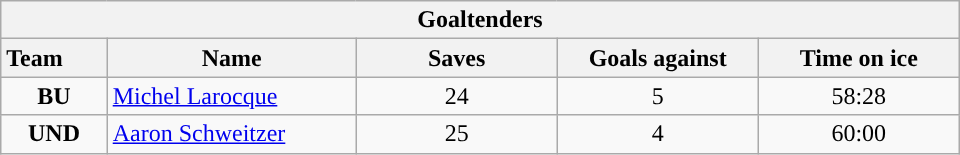<table class="wikitable" style="width:40em; text-align:right;">
<tr>
<th colspan=5>Goaltenders</th>
</tr>
<tr>
<th style="width:4em; text-align:left;">Team</th>
<th style="width:10em;">Name</th>
<th style="width:8em;">Saves</th>
<th style="width:8em;">Goals against</th>
<th style="width:8em;">Time on ice</th>
</tr>
<tr>
<td align=center><strong>BU</strong></td>
<td style="text-align:left;"><a href='#'>Michel Larocque</a></td>
<td align=center>24</td>
<td align=center>5</td>
<td align=center>58:28</td>
</tr>
<tr>
<td align=center><strong>UND</strong></td>
<td style="text-align:left;"><a href='#'>Aaron Schweitzer</a></td>
<td align=center>25</td>
<td align=center>4</td>
<td align=center>60:00</td>
</tr>
</table>
